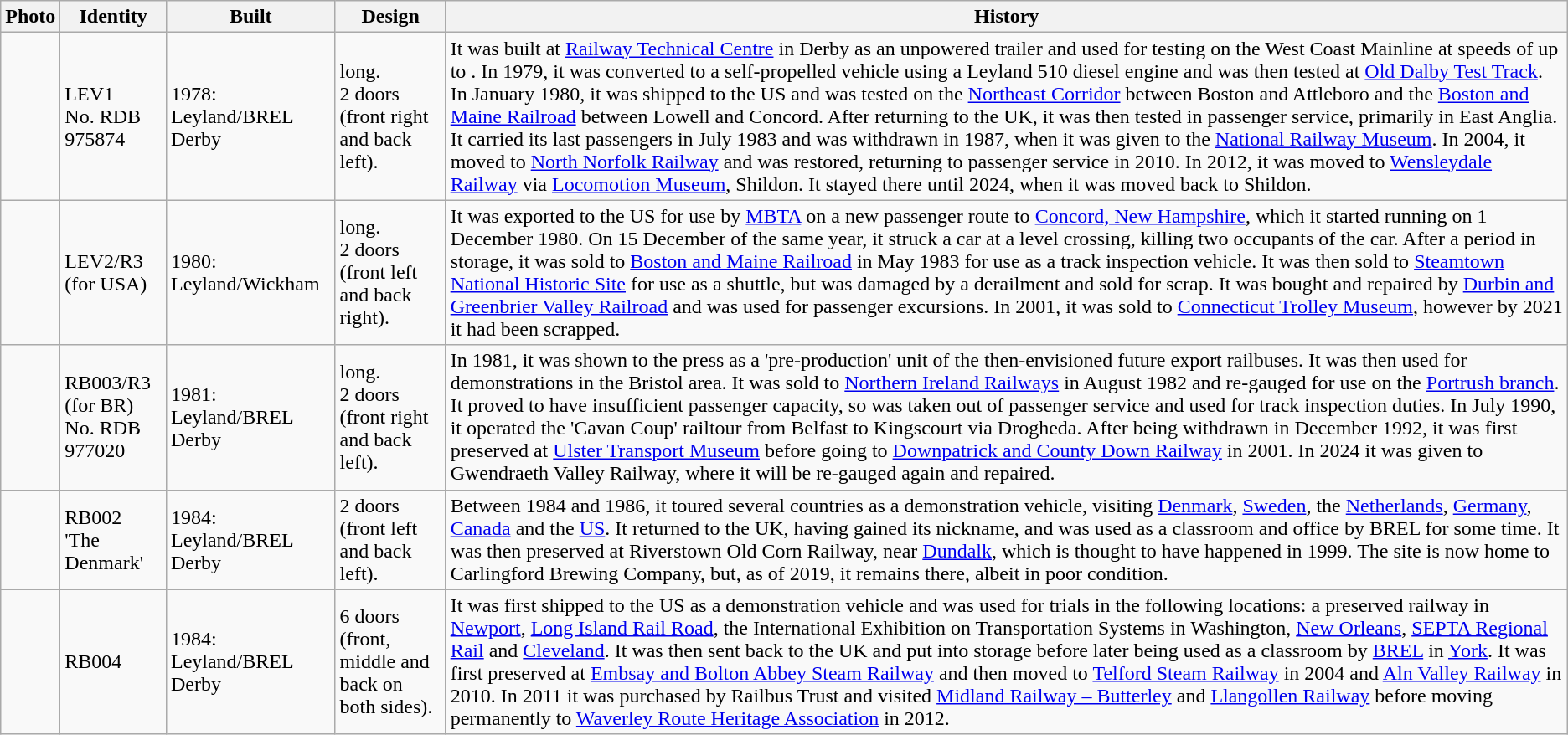<table class="wikitable">
<tr>
<th>Photo</th>
<th>Identity</th>
<th>Built</th>
<th>Design</th>
<th>History</th>
</tr>
<tr>
<td></td>
<td>LEV1<br>No. RDB 975874</td>
<td>1978: Leyland/BREL Derby</td>
<td> long.<br>2 doors (front right and back left).</td>
<td>It was built at <a href='#'>Railway Technical Centre</a> in Derby as an unpowered trailer and used for testing on the West Coast Mainline at speeds of up to . In 1979, it was converted to a self-propelled vehicle using a Leyland 510 diesel engine and was then tested at <a href='#'>Old Dalby Test Track</a>. In January 1980, it was shipped to the US and was tested on the <a href='#'>Northeast Corridor</a> between Boston and Attleboro and the <a href='#'>Boston and Maine Railroad</a> between Lowell and Concord. After returning to the UK, it was then tested in passenger service, primarily in East Anglia. It carried its last passengers in July 1983 and was withdrawn in 1987, when it was given to the <a href='#'>National Railway Museum</a>. In 2004, it moved to <a href='#'>North Norfolk Railway</a> and was restored, returning to passenger service in 2010. In 2012, it was moved to <a href='#'>Wensleydale Railway</a> via <a href='#'>Locomotion Museum</a>, Shildon. It stayed there until 2024, when it was moved back to Shildon.</td>
</tr>
<tr>
<td></td>
<td>LEV2/R3 (for USA)</td>
<td>1980: Leyland/Wickham</td>
<td> long.<br>2 doors (front left and back right).</td>
<td>It was exported to the US for use by <a href='#'>MBTA</a> on a new passenger route to <a href='#'>Concord, New Hampshire</a>, which it started running on 1 December 1980. On 15 December of the same year, it struck a car at a level crossing, killing two occupants of the car. After a period in storage, it was sold to <a href='#'>Boston and Maine Railroad</a> in May 1983 for use as a track inspection vehicle. It was then sold to <a href='#'>Steamtown National Historic Site</a> for use as a shuttle, but was damaged by a derailment and sold for scrap. It was bought and repaired by <a href='#'>Durbin and Greenbrier Valley Railroad</a> and was used for passenger excursions. In 2001, it was sold to <a href='#'>Connecticut Trolley Museum</a>, however by 2021 it had been scrapped.</td>
</tr>
<tr>
<td></td>
<td>RB003/R3 (for BR)<br>No. RDB 977020</td>
<td>1981: Leyland/BREL Derby</td>
<td> long.<br>2 doors (front right and back left).</td>
<td>In 1981, it was shown to the press as a 'pre-production' unit of the then-envisioned future export railbuses. It was then used for demonstrations in the Bristol area. It was sold to <a href='#'>Northern Ireland Railways</a> in August 1982 and re-gauged for use on the <a href='#'>Portrush branch</a>. It proved to have insufficient passenger capacity, so was taken out of passenger service and used for track inspection duties. In July 1990, it operated the 'Cavan Coup' railtour from Belfast to Kingscourt via Drogheda. After being withdrawn in December 1992, it was first preserved at <a href='#'>Ulster Transport Museum</a> before going to <a href='#'>Downpatrick and County Down Railway</a> in 2001. In 2024 it was given to Gwendraeth Valley Railway, where it will be re-gauged again and repaired.</td>
</tr>
<tr>
<td></td>
<td>RB002<br>'The Denmark'</td>
<td>1984: Leyland/BREL Derby</td>
<td>2 doors (front left and back left).</td>
<td>Between 1984 and 1986, it toured several countries as a demonstration vehicle, visiting <a href='#'>Denmark</a>, <a href='#'>Sweden</a>, the <a href='#'>Netherlands</a>, <a href='#'>Germany</a>, <a href='#'>Canada</a> and the <a href='#'>US</a>. It returned to the UK, having gained its nickname, and was used as a classroom and office by BREL for some time. It was then preserved at Riverstown Old Corn Railway, near <a href='#'>Dundalk</a>, which is thought to have happened in 1999. The site is now home to Carlingford Brewing Company, but, as of 2019, it remains there, albeit in poor condition.</td>
</tr>
<tr>
<td></td>
<td>RB004</td>
<td>1984: Leyland/BREL Derby</td>
<td>6 doors (front, middle and back on both sides).</td>
<td>It was first shipped to the US as a demonstration vehicle and was used for trials in the following locations: a preserved railway in <a href='#'>Newport</a>, <a href='#'>Long Island Rail Road</a>, the International Exhibition on Transportation Systems in Washington, <a href='#'>New Orleans</a>, <a href='#'>SEPTA Regional Rail</a> and <a href='#'>Cleveland</a>. It was then sent back to the UK and put into storage before later being used as a classroom by <a href='#'>BREL</a> in <a href='#'>York</a>. It was first preserved at <a href='#'>Embsay and Bolton Abbey Steam Railway</a> and then moved to <a href='#'>Telford Steam Railway</a> in 2004 and <a href='#'>Aln Valley Railway</a> in 2010. In 2011 it was purchased by Railbus Trust and visited <a href='#'>Midland Railway – Butterley</a> and <a href='#'>Llangollen Railway</a> before moving permanently to <a href='#'>Waverley Route Heritage Association</a> in 2012.</td>
</tr>
</table>
